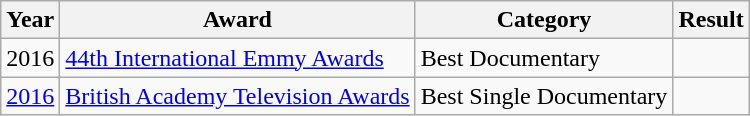<table class="wikitable">
<tr>
<th>Year</th>
<th>Award</th>
<th>Category</th>
<th>Result</th>
</tr>
<tr>
<td>2016</td>
<td><a href='#'>44th International Emmy Awards</a></td>
<td>Best Documentary</td>
<td></td>
</tr>
<tr>
<td><a href='#'>2016</a></td>
<td><a href='#'>British Academy Television Awards</a></td>
<td>Best Single Documentary</td>
<td></td>
</tr>
</table>
